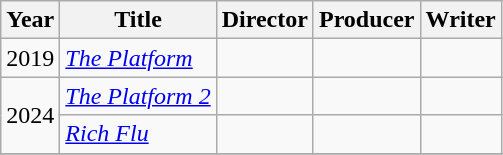<table class="wikitable">
<tr>
<th>Year</th>
<th>Title</th>
<th>Director</th>
<th>Producer</th>
<th>Writer</th>
</tr>
<tr>
<td>2019</td>
<td><em><a href='#'>The Platform</a></em></td>
<td></td>
<td></td>
<td></td>
</tr>
<tr>
<td rowspan=2>2024</td>
<td><em><a href='#'>The Platform 2</a></em></td>
<td></td>
<td></td>
<td></td>
</tr>
<tr>
<td><em><a href='#'>Rich Flu</a></em></td>
<td></td>
<td></td>
<td></td>
</tr>
<tr>
</tr>
</table>
